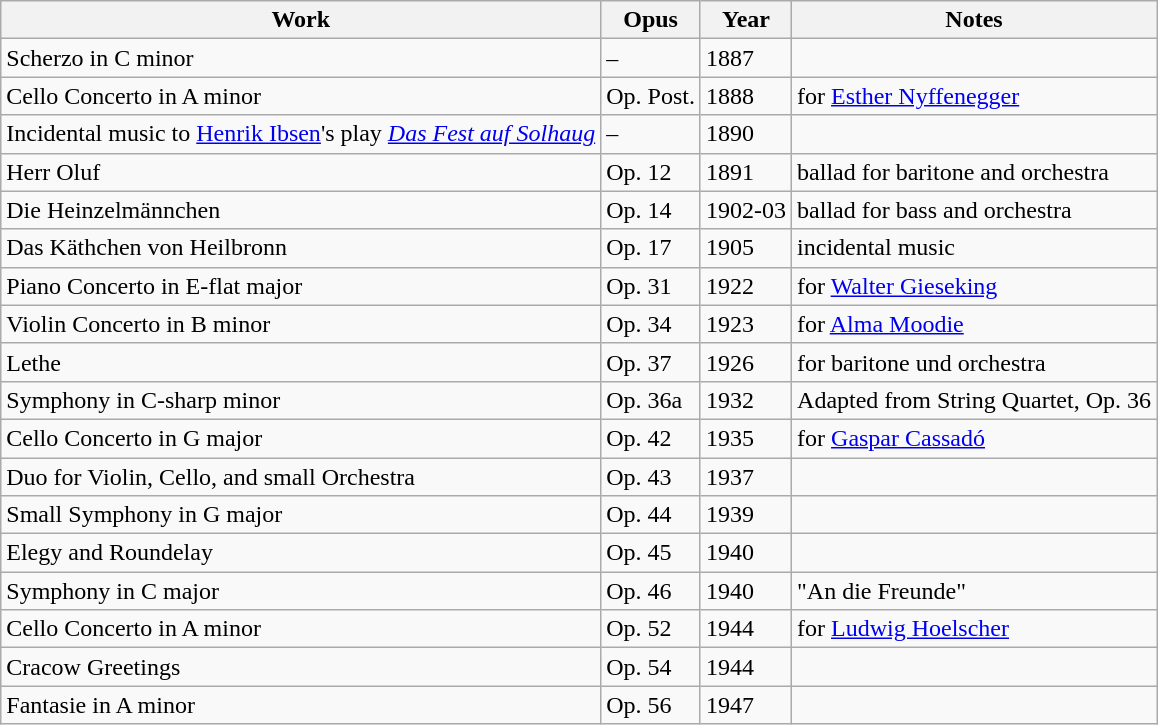<table class="wikitable">
<tr>
<th>Work</th>
<th>Opus</th>
<th>Year</th>
<th>Notes</th>
</tr>
<tr>
<td>Scherzo in C minor</td>
<td>–</td>
<td>1887</td>
<td></td>
</tr>
<tr>
<td>Cello Concerto in A minor</td>
<td>Op. Post.</td>
<td>1888</td>
<td>for <a href='#'>Esther Nyffenegger</a></td>
</tr>
<tr>
<td>Incidental music to <a href='#'>Henrik Ibsen</a>'s play <a href='#'><em>Das Fest auf Solhaug</em></a></td>
<td>–</td>
<td>1890</td>
<td></td>
</tr>
<tr>
<td>Herr Oluf</td>
<td>Op. 12</td>
<td>1891</td>
<td>ballad for baritone and orchestra</td>
</tr>
<tr>
<td>Die Heinzelmännchen</td>
<td>Op. 14</td>
<td>1902-03</td>
<td>ballad for bass and orchestra</td>
</tr>
<tr>
<td>Das Käthchen von Heilbronn</td>
<td>Op. 17</td>
<td>1905</td>
<td>incidental music</td>
</tr>
<tr>
<td>Piano Concerto in E-flat major</td>
<td>Op. 31</td>
<td>1922</td>
<td>for <a href='#'>Walter Gieseking</a></td>
</tr>
<tr>
<td>Violin Concerto in B minor</td>
<td>Op. 34</td>
<td>1923</td>
<td>for <a href='#'>Alma Moodie</a></td>
</tr>
<tr>
<td>Lethe</td>
<td>Op. 37</td>
<td>1926</td>
<td>for baritone und orchestra</td>
</tr>
<tr>
<td>Symphony in C-sharp minor</td>
<td>Op. 36a</td>
<td>1932</td>
<td>Adapted from String Quartet, Op. 36</td>
</tr>
<tr>
<td>Cello Concerto in G major</td>
<td>Op. 42</td>
<td>1935</td>
<td>for <a href='#'>Gaspar Cassadó</a></td>
</tr>
<tr>
<td>Duo for Violin, Cello, and small Orchestra</td>
<td>Op. 43</td>
<td>1937</td>
<td></td>
</tr>
<tr>
<td>Small Symphony in G major</td>
<td>Op. 44</td>
<td>1939</td>
<td></td>
</tr>
<tr>
<td>Elegy and Roundelay</td>
<td>Op. 45</td>
<td>1940</td>
<td></td>
</tr>
<tr>
<td>Symphony in C major</td>
<td>Op. 46</td>
<td>1940</td>
<td>"An die Freunde"</td>
</tr>
<tr>
<td>Cello Concerto in A minor</td>
<td>Op. 52</td>
<td>1944</td>
<td>for <a href='#'>Ludwig Hoelscher</a></td>
</tr>
<tr>
<td>Cracow Greetings</td>
<td>Op. 54</td>
<td>1944</td>
<td></td>
</tr>
<tr>
<td>Fantasie in A minor</td>
<td>Op. 56</td>
<td>1947</td>
<td></td>
</tr>
</table>
